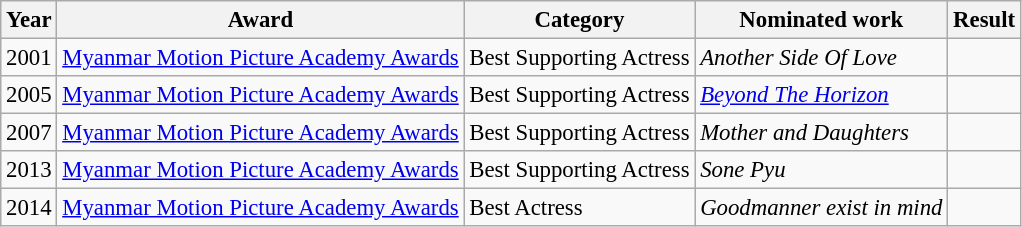<table class="wikitable" style="font-size: 95%">
<tr>
<th>Year</th>
<th>Award</th>
<th>Category</th>
<th>Nominated work</th>
<th>Result</th>
</tr>
<tr>
<td>2001</td>
<td><a href='#'>Myanmar Motion Picture Academy Awards</a></td>
<td>Best Supporting Actress</td>
<td><em>Another Side Of Love</em></td>
<td></td>
</tr>
<tr>
<td>2005</td>
<td><a href='#'>Myanmar Motion Picture Academy Awards</a></td>
<td>Best Supporting Actress</td>
<td><em><a href='#'>Beyond The Horizon</a></em></td>
<td></td>
</tr>
<tr>
<td>2007</td>
<td><a href='#'>Myanmar Motion Picture Academy Awards</a></td>
<td>Best Supporting Actress</td>
<td><em>Mother and Daughters</em></td>
<td></td>
</tr>
<tr>
<td>2013</td>
<td><a href='#'>Myanmar Motion Picture Academy Awards</a></td>
<td>Best Supporting Actress</td>
<td><em>Sone Pyu</em></td>
<td></td>
</tr>
<tr>
<td>2014</td>
<td><a href='#'>Myanmar Motion Picture Academy Awards</a></td>
<td>Best Actress</td>
<td><em>Goodmanner exist in mind</em></td>
<td></td>
</tr>
</table>
